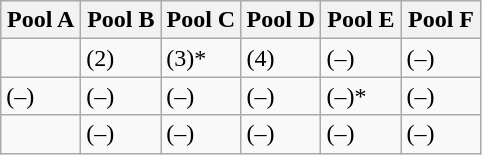<table class="wikitable">
<tr>
<th width=16.6%>Pool A</th>
<th width=16.6%>Pool B</th>
<th width=16.6%>Pool C</th>
<th width=16.6%>Pool D</th>
<th width=16.6%>Pool E</th>
<th width=16.6%>Pool F</th>
</tr>
<tr>
<td></td>
<td> (2)</td>
<td> (3)*</td>
<td> (4)</td>
<td> (–)</td>
<td> (–)</td>
</tr>
<tr>
<td> (–)</td>
<td> (–)</td>
<td> (–)</td>
<td> (–)</td>
<td> (–)*</td>
<td> (–)</td>
</tr>
<tr>
<td></td>
<td> (–)</td>
<td> (–)</td>
<td> (–)</td>
<td> (–)</td>
<td> (–)</td>
</tr>
</table>
